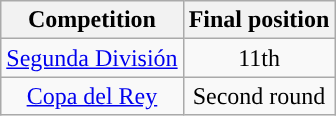<table class="wikitable" style="font-size:100%; text-align:center">
<tr>
<th>Competition</th>
<th>Final position</th>
</tr>
<tr style="background:">
<td><a href='#'>Segunda División</a></td>
<td>11th</td>
</tr>
<tr style="background:">
<td><a href='#'>Copa del Rey</a></td>
<td>Second round</td>
</tr>
</table>
